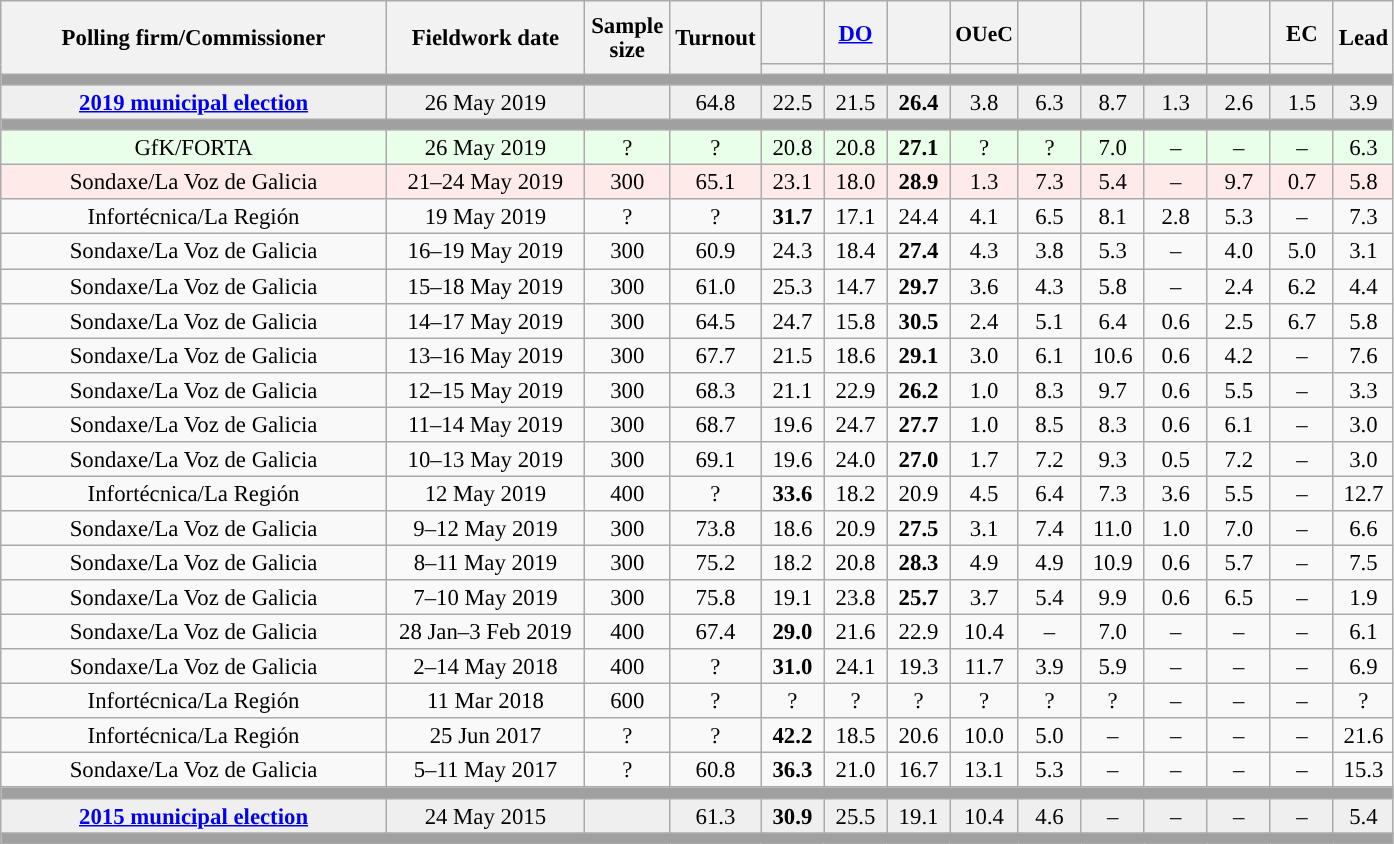<table class="wikitable collapsible collapsed" style="text-align:center; font-size:95%; line-height:16px;">
<tr style="height:42px;">
<th style="width:250px;" rowspan="2">Polling firm/Commissioner</th>
<th style="width:125px;" rowspan="2">Fieldwork date</th>
<th style="width:50px;" rowspan="2">Sample size</th>
<th style="width:45px;" rowspan="2">Turnout</th>
<th style="width:35px;"></th>
<th style="width:35px;"><a href='#'>DO</a></th>
<th style="width:35px;"></th>
<th style="width:35px; font-size:95%;">OUeC</th>
<th style="width:35px;"></th>
<th style="width:35px;"></th>
<th style="width:35px;"></th>
<th style="width:35px;"></th>
<th style="width:35px;">EC</th>
<th style="width:30px;" rowspan="2">Lead</th>
</tr>
<tr>
<th style="color:inherit;background:"></th>
<th style="color:inherit;background:"></th>
<th style="color:inherit;background:"></th>
<th style="color:inherit;background:"></th>
<th style="color:inherit;background:"></th>
<th style="color:inherit;background:"></th>
<th style="color:inherit;background:"></th>
<th style="color:inherit;background:"></th>
<th style="color:inherit;background:"></th>
</tr>
<tr>
<td colspan="14" style="background:#A0A0A0"></td>
</tr>
<tr style="background:#EFEFEF;">
<td><strong><a href='#'>2019 municipal election</a></strong></td>
<td>26 May 2019</td>
<td></td>
<td>64.8</td>
<td>22.5<br></td>
<td>21.5<br></td>
<td><strong>26.4</strong><br></td>
<td>3.8<br></td>
<td>6.3<br></td>
<td>8.7<br></td>
<td>1.3<br></td>
<td>2.6<br></td>
<td>1.5<br></td>
<td style="background:">3.9</td>
</tr>
<tr>
<td colspan="14" style="background:#A0A0A0"></td>
</tr>
<tr style="background:#EAFFEA;">
<td>GfK/FORTA</td>
<td>26 May 2019</td>
<td>?</td>
<td>?</td>
<td>20.8<br></td>
<td>20.8<br></td>
<td><strong>27.1</strong><br></td>
<td>?<br></td>
<td>?<br></td>
<td>7.0<br></td>
<td>–</td>
<td>–</td>
<td>–</td>
<td style="background:">6.3</td>
</tr>
<tr style="background:#FFEAEA;">
<td>Sondaxe/La Voz de Galicia</td>
<td>21–24 May 2019</td>
<td>300</td>
<td>65.1</td>
<td>23.1<br></td>
<td>18.0<br></td>
<td><strong>28.9</strong><br></td>
<td>1.3<br></td>
<td>7.3<br></td>
<td>5.4<br></td>
<td>–</td>
<td>9.7<br></td>
<td>0.7<br></td>
<td style="background:">5.8</td>
</tr>
<tr>
<td>Infortécnica/La Región</td>
<td>19 May 2019</td>
<td>?</td>
<td>?</td>
<td><strong>31.7</strong><br></td>
<td>17.1<br></td>
<td>24.4<br></td>
<td>4.1<br></td>
<td>6.5<br></td>
<td>8.1<br></td>
<td>2.8<br></td>
<td>5.3<br></td>
<td>–</td>
<td style="background:">7.3</td>
</tr>
<tr>
<td>Sondaxe/La Voz de Galicia</td>
<td>16–19 May 2019</td>
<td>300</td>
<td>60.9</td>
<td>24.3<br></td>
<td>18.4<br></td>
<td><strong>27.4</strong><br></td>
<td>4.3<br></td>
<td>3.8<br></td>
<td>5.3<br></td>
<td>–</td>
<td>4.0<br></td>
<td>5.0<br></td>
<td style="background:">3.1</td>
</tr>
<tr>
<td>Sondaxe/La Voz de Galicia</td>
<td>15–18 May 2019</td>
<td>300</td>
<td>61.0</td>
<td>25.3<br></td>
<td>14.7<br></td>
<td><strong>29.7</strong><br></td>
<td>3.6<br></td>
<td>4.3<br></td>
<td>5.8<br></td>
<td>–</td>
<td>2.4<br></td>
<td>6.2<br></td>
<td style="background:">4.4</td>
</tr>
<tr>
<td>Sondaxe/La Voz de Galicia</td>
<td>14–17 May 2019</td>
<td>300</td>
<td>64.5</td>
<td>24.7<br></td>
<td>15.8<br></td>
<td><strong>30.5</strong><br></td>
<td>2.4<br></td>
<td>5.1<br></td>
<td>6.4<br></td>
<td>0.6<br></td>
<td>2.5<br></td>
<td>6.7<br></td>
<td style="background:">5.8</td>
</tr>
<tr>
<td>Sondaxe/La Voz de Galicia</td>
<td>13–16 May 2019</td>
<td>300</td>
<td>67.7</td>
<td>21.5<br></td>
<td>18.6<br></td>
<td><strong>29.1</strong><br></td>
<td>3.0<br></td>
<td>6.1<br></td>
<td>10.6<br></td>
<td>0.6<br></td>
<td>4.2<br></td>
<td>–</td>
<td style="background:">7.6</td>
</tr>
<tr>
<td>Sondaxe/La Voz de Galicia</td>
<td>12–15 May 2019</td>
<td>300</td>
<td>68.3</td>
<td>21.1<br></td>
<td>22.9<br></td>
<td><strong>26.2</strong><br></td>
<td>1.0<br></td>
<td>8.3<br></td>
<td>9.7<br></td>
<td>0.6<br></td>
<td>5.5<br></td>
<td>–</td>
<td style="background:">3.3</td>
</tr>
<tr>
<td>Sondaxe/La Voz de Galicia</td>
<td>11–14 May 2019</td>
<td>300</td>
<td>68.7</td>
<td>19.6<br></td>
<td>24.7<br></td>
<td><strong>27.7</strong><br></td>
<td>1.0<br></td>
<td>8.5<br></td>
<td>8.3<br></td>
<td>0.6<br></td>
<td>6.1<br></td>
<td>–</td>
<td style="background:">3.0</td>
</tr>
<tr>
<td>Sondaxe/La Voz de Galicia</td>
<td>10–13 May 2019</td>
<td>300</td>
<td>69.1</td>
<td>19.6<br></td>
<td>24.0<br></td>
<td><strong>27.0</strong><br></td>
<td>1.7<br></td>
<td>7.2<br></td>
<td>9.3<br></td>
<td>0.5<br></td>
<td>7.2<br></td>
<td>–</td>
<td style="background:">3.0</td>
</tr>
<tr>
<td>Infortécnica/La Región</td>
<td>12 May 2019</td>
<td>400</td>
<td>?</td>
<td><strong>33.6</strong><br></td>
<td>18.2<br></td>
<td>20.9<br></td>
<td>4.5<br></td>
<td>6.4<br></td>
<td>7.3<br></td>
<td>3.6<br></td>
<td>5.5<br></td>
<td>–</td>
<td style="background:">12.7</td>
</tr>
<tr>
<td>Sondaxe/La Voz de Galicia</td>
<td>9–12 May 2019</td>
<td>300</td>
<td>73.8</td>
<td>18.6<br></td>
<td>20.9<br></td>
<td><strong>27.5</strong><br></td>
<td>3.1<br></td>
<td>7.4<br></td>
<td>11.0<br></td>
<td>1.0<br></td>
<td>7.0<br></td>
<td>–</td>
<td style="background:">6.6</td>
</tr>
<tr>
<td>Sondaxe/La Voz de Galicia</td>
<td>8–11 May 2019</td>
<td>300</td>
<td>75.2</td>
<td>18.2<br></td>
<td>20.8<br></td>
<td><strong>28.3</strong><br></td>
<td>4.9<br></td>
<td>4.9<br></td>
<td>10.9<br></td>
<td>0.6<br></td>
<td>5.7<br></td>
<td>–</td>
<td style="background:">7.5</td>
</tr>
<tr>
<td>Sondaxe/La Voz de Galicia</td>
<td>7–10 May 2019</td>
<td>300</td>
<td>75.8</td>
<td>19.1<br></td>
<td>23.8<br></td>
<td><strong>25.7</strong><br></td>
<td>3.7<br></td>
<td>5.4<br></td>
<td>9.9<br></td>
<td>0.6<br></td>
<td>6.5<br></td>
<td>–</td>
<td style="background:">1.9</td>
</tr>
<tr>
<td>Sondaxe/La Voz de Galicia</td>
<td>28 Jan–3 Feb 2019</td>
<td>400</td>
<td>67.4</td>
<td><strong>29.0</strong><br></td>
<td>21.6<br></td>
<td>22.9<br></td>
<td>10.4<br></td>
<td>–</td>
<td>7.0<br></td>
<td>–</td>
<td>–</td>
<td>–</td>
<td style="background:">6.1</td>
</tr>
<tr>
<td>Sondaxe/La Voz de Galicia</td>
<td>2–14 May 2018</td>
<td>400</td>
<td>?</td>
<td><strong>31.0</strong><br></td>
<td>24.1<br></td>
<td>19.3<br></td>
<td>11.7<br></td>
<td>3.9<br></td>
<td>5.9<br></td>
<td>–</td>
<td>–</td>
<td>–</td>
<td style="background:">6.9</td>
</tr>
<tr>
<td>Infortécnica/La Región</td>
<td>11 Mar 2018</td>
<td>600</td>
<td>?</td>
<td>?<br></td>
<td>?<br></td>
<td>?<br></td>
<td>?<br></td>
<td>?<br></td>
<td>?<br></td>
<td>–</td>
<td>–</td>
<td>–</td>
<td style="background:">?</td>
</tr>
<tr>
<td>Infortécnica/La Región</td>
<td>25 Jun 2017</td>
<td>?</td>
<td>?</td>
<td><strong>42.2</strong><br></td>
<td>18.5<br></td>
<td>20.6<br></td>
<td>10.0<br></td>
<td>5.0<br></td>
<td>–</td>
<td>–</td>
<td>–</td>
<td>–</td>
<td style="background:">21.6</td>
</tr>
<tr>
<td>Sondaxe/La Voz de Galicia</td>
<td>5–11 May 2017</td>
<td>?</td>
<td>60.8</td>
<td><strong>36.3</strong><br></td>
<td>21.0<br></td>
<td>16.7<br></td>
<td>13.1<br></td>
<td>5.3<br></td>
<td>–</td>
<td>–</td>
<td>–</td>
<td>–</td>
<td style="background:">15.3</td>
</tr>
<tr>
<td colspan="14" style="background:#A0A0A0"></td>
</tr>
<tr style="background:#EFEFEF;">
<td><strong><a href='#'>2015 municipal election</a></strong></td>
<td>24 May 2015</td>
<td></td>
<td>61.3</td>
<td><strong>30.9</strong><br></td>
<td>25.5<br></td>
<td>19.1<br></td>
<td>10.4<br></td>
<td>4.6<br></td>
<td>–</td>
<td>–</td>
<td>–</td>
<td>–</td>
<td style="background:">5.4</td>
</tr>
<tr>
<td colspan="14" style="background:#A0A0A0"></td>
</tr>
</table>
